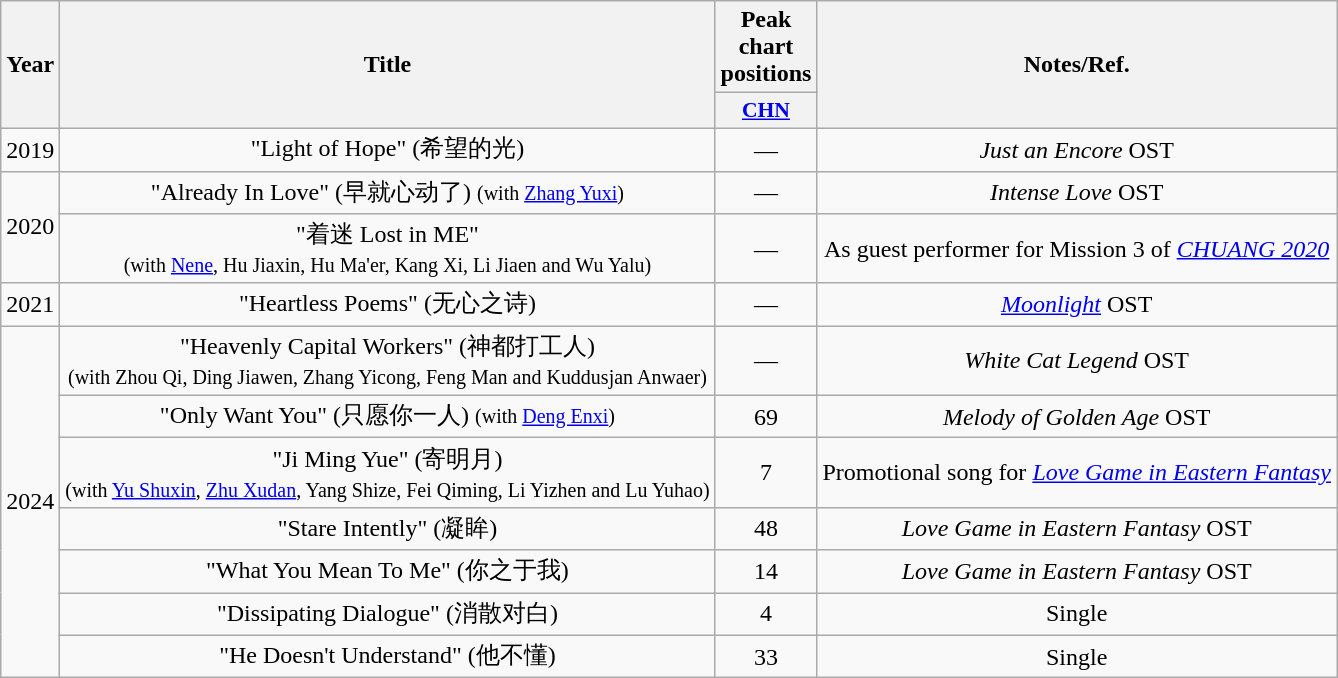<table class="wikitable plainrowheaders" style="text-align:center;">
<tr>
<th rowspan="2" scope="col">Year</th>
<th rowspan="2" scope="col">Title</th>
<th>Peak chart positions</th>
<th rowspan="2" scope="col">Notes/Ref.</th>
</tr>
<tr>
<th scope="col" style="width:3em;font-size:90%;"><a href='#'>CHN</a><br></th>
</tr>
<tr>
<td>2019</td>
<td>"Light of Hope" (希望的光)</td>
<td>—</td>
<td><em>Just an Encore</em> OST</td>
</tr>
<tr>
<td rowspan="2">2020</td>
<td>"Already In Love" (早就心动了) <small>(with <a href='#'>Zhang Yuxi</a>)</small></td>
<td>—</td>
<td><em>Intense Love</em> OST</td>
</tr>
<tr>
<td>"着迷 Lost in ME"<br><small>(with <a href='#'>Nene</a>, Hu Jiaxin, Hu Ma'er, Kang Xi, Li Jiaen and Wu Yalu)</small></td>
<td>—</td>
<td>As guest performer for Mission 3 of <a href='#'><em>CHUANG 2020</em></a></td>
</tr>
<tr>
<td>2021</td>
<td>"Heartless Poems" (无心之诗)</td>
<td>—</td>
<td><em><a href='#'>Moonlight</a></em> OST</td>
</tr>
<tr>
<td rowspan="7">2024</td>
<td>"Heavenly Capital Workers" (神都打工人)<br><small>(with Zhou Qi, Ding Jiawen, Zhang Yicong, Feng Man and Kuddusjan Anwaer)</small></td>
<td>—</td>
<td><em>White Cat Legend</em> OST</td>
</tr>
<tr>
<td>"Only Want You" (只愿你一人) <small>(with <a href='#'>Deng Enxi</a>)</small></td>
<td>69</td>
<td><em>Melody of Golden Age</em> OST</td>
</tr>
<tr>
<td>"Ji Ming Yue" (寄明月)<br><small>(with <a href='#'>Yu Shuxin</a>, <a href='#'>Zhu Xudan</a>, Yang Shize, Fei Qiming, Li Yizhen and Lu Yuhao)</small></td>
<td>7</td>
<td>Promotional song for <em><a href='#'>Love Game in Eastern Fantasy</a></em></td>
</tr>
<tr>
<td>"Stare Intently" (凝眸)</td>
<td>48</td>
<td><em>Love Game in Eastern Fantasy</em> OST</td>
</tr>
<tr>
<td>"What You Mean To Me" (你之于我)</td>
<td>14</td>
<td><em>Love Game in Eastern Fantasy</em> OST</td>
</tr>
<tr>
<td>"Dissipating Dialogue" (消散对白)</td>
<td>4</td>
<td>Single</td>
</tr>
<tr>
<td>"He Doesn't Understand" (他不懂)</td>
<td>33</td>
<td>Single</td>
</tr>
</table>
